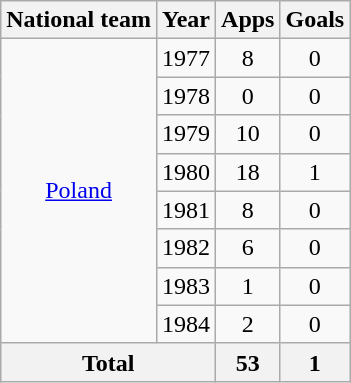<table class="wikitable" style="text-align:center">
<tr>
<th>National team</th>
<th>Year</th>
<th>Apps</th>
<th>Goals</th>
</tr>
<tr>
<td rowspan="8"><a href='#'>Poland</a></td>
<td>1977</td>
<td>8</td>
<td>0</td>
</tr>
<tr>
<td>1978</td>
<td>0</td>
<td>0</td>
</tr>
<tr>
<td>1979</td>
<td>10</td>
<td>0</td>
</tr>
<tr>
<td>1980</td>
<td>18</td>
<td>1</td>
</tr>
<tr>
<td>1981</td>
<td>8</td>
<td>0</td>
</tr>
<tr>
<td>1982</td>
<td>6</td>
<td>0</td>
</tr>
<tr>
<td>1983</td>
<td>1</td>
<td>0</td>
</tr>
<tr>
<td>1984</td>
<td>2</td>
<td>0</td>
</tr>
<tr>
<th colspan="2">Total</th>
<th>53</th>
<th>1</th>
</tr>
</table>
